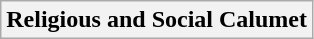<table class="wikitable">
<tr>
<th style="background:light gray; color:black">Religious and Social Calumet<br></th>
</tr>
</table>
